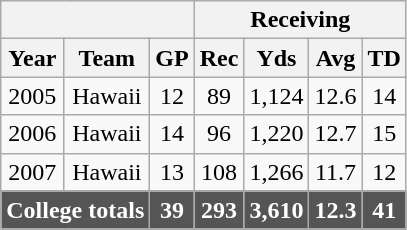<table class="wikitable" style="text-align:center;">
<tr>
<th colspan=3></th>
<th colspan=4>Receiving</th>
</tr>
<tr>
<th>Year</th>
<th>Team</th>
<th>GP</th>
<th>Rec</th>
<th>Yds</th>
<th>Avg</th>
<th>TD</th>
</tr>
<tr>
<td>2005</td>
<td>Hawaii</td>
<td>12</td>
<td>89</td>
<td>1,124</td>
<td>12.6</td>
<td>14</td>
</tr>
<tr>
<td>2006</td>
<td>Hawaii</td>
<td>14</td>
<td>96</td>
<td>1,220</td>
<td>12.7</td>
<td>15</td>
</tr>
<tr>
<td>2007</td>
<td>Hawaii</td>
<td>13</td>
<td>108</td>
<td>1,266</td>
<td>11.7</td>
<td>12</td>
</tr>
<tr style="background:#555; font-weight:bold; color:white;">
<td colspan=2>College totals</td>
<td>39</td>
<td>293</td>
<td>3,610</td>
<td>12.3</td>
<td>41</td>
</tr>
</table>
